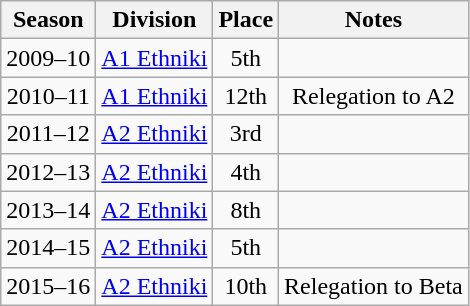<table class="wikitable" style="text-align:center"$>
<tr>
<th>Season</th>
<th>Division</th>
<th>Place</th>
<th>Notes</th>
</tr>
<tr>
<td>2009–10</td>
<td><a href='#'>A1 Ethniki</a></td>
<td>5th</td>
<td></td>
</tr>
<tr>
<td>2010–11</td>
<td><a href='#'>A1 Ethniki</a></td>
<td>12th</td>
<td>Relegation to A2</td>
</tr>
<tr>
<td>2011–12</td>
<td><a href='#'>A2 Ethniki</a></td>
<td>3rd</td>
<td></td>
</tr>
<tr>
<td>2012–13</td>
<td><a href='#'>A2 Ethniki</a></td>
<td>4th</td>
<td></td>
</tr>
<tr>
<td>2013–14</td>
<td><a href='#'>A2 Ethniki</a></td>
<td>8th</td>
<td></td>
</tr>
<tr>
<td>2014–15</td>
<td><a href='#'>A2 Ethniki</a></td>
<td>5th</td>
<td></td>
</tr>
<tr>
<td>2015–16</td>
<td><a href='#'>A2 Ethniki</a></td>
<td>10th</td>
<td>Relegation to Beta</td>
</tr>
</table>
